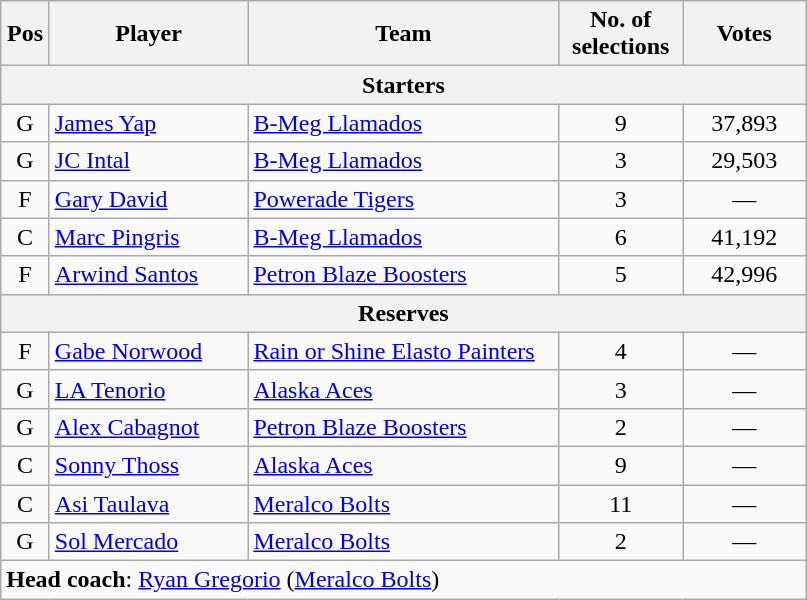<table class="wikitable" style="text-align:center">
<tr>
<th scope="col" width="25px">Pos</th>
<th scope="col" width="125px">Player</th>
<th scope="col" width="200px">Team</th>
<th scope="col" width="75px">No. of selections</th>
<th scope="col" width="75px">Votes</th>
</tr>
<tr>
<th scope="col" colspan="5">Starters</th>
</tr>
<tr>
<td>G</td>
<td style="text-align:left"><a href='#'>James Yap</a></td>
<td style="text-align:left"><a href='#'>B-Meg Llamados</a></td>
<td>9</td>
<td>37,893</td>
</tr>
<tr>
<td>G</td>
<td style="text-align:left"><a href='#'>JC Intal</a></td>
<td style="text-align:left"><a href='#'>B-Meg Llamados</a></td>
<td>3</td>
<td>29,503</td>
</tr>
<tr>
<td>F</td>
<td style="text-align:left"><a href='#'>Gary David</a></td>
<td style="text-align:left"><a href='#'>Powerade Tigers</a></td>
<td>3</td>
<td>—</td>
</tr>
<tr>
<td>C</td>
<td style="text-align:left"><a href='#'>Marc Pingris</a></td>
<td style="text-align:left"><a href='#'>B-Meg Llamados</a></td>
<td>6</td>
<td>41,192</td>
</tr>
<tr>
<td>F</td>
<td style="text-align:left"><a href='#'>Arwind Santos</a></td>
<td style="text-align:left"><a href='#'>Petron Blaze Boosters</a></td>
<td>5</td>
<td>42,996</td>
</tr>
<tr>
<th scope="col" colspan="5">Reserves</th>
</tr>
<tr>
<td>F</td>
<td style="text-align:left"><a href='#'>Gabe Norwood</a></td>
<td style="text-align:left"><a href='#'>Rain or Shine Elasto Painters</a></td>
<td>4</td>
<td>—</td>
</tr>
<tr>
<td>G</td>
<td style="text-align:left"><a href='#'>LA Tenorio</a></td>
<td style="text-align:left"><a href='#'>Alaska Aces</a></td>
<td>3</td>
<td>—</td>
</tr>
<tr>
<td>G</td>
<td style="text-align:left"><a href='#'>Alex Cabagnot</a></td>
<td style="text-align:left"><a href='#'>Petron Blaze Boosters</a></td>
<td>2</td>
<td>—</td>
</tr>
<tr>
<td>C</td>
<td style="text-align:left"><a href='#'>Sonny Thoss</a></td>
<td style="text-align:left"><a href='#'>Alaska Aces</a></td>
<td>9</td>
<td>—</td>
</tr>
<tr>
<td>C</td>
<td style="text-align:left"><a href='#'>Asi Taulava</a></td>
<td style="text-align:left"><a href='#'>Meralco Bolts</a></td>
<td>11</td>
<td>—</td>
</tr>
<tr>
<td>G</td>
<td style="text-align:left"><a href='#'>Sol Mercado</a></td>
<td style="text-align:left"><a href='#'>Meralco Bolts</a></td>
<td>2</td>
<td>—</td>
</tr>
<tr>
<td style="text-align:left" colspan="5"><strong>Head coach</strong>: <a href='#'>Ryan Gregorio</a> (<a href='#'>Meralco Bolts</a>)</td>
</tr>
</table>
